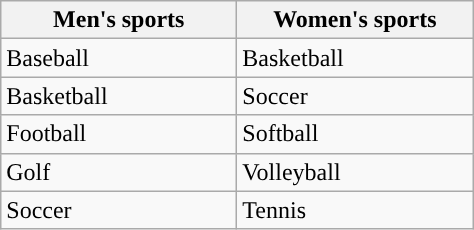<table class="wikitable"; style= "text-align: ">
<tr>
<th width=150px>Men's sports</th>
<th width=150px>Women's sports</th>
</tr>
<tr>
<td>Baseball</td>
<td>Basketball</td>
</tr>
<tr>
<td>Basketball</td>
<td>Soccer</td>
</tr>
<tr>
<td>Football</td>
<td>Softball</td>
</tr>
<tr>
<td>Golf</td>
<td>Volleyball</td>
</tr>
<tr>
<td>Soccer</td>
<td>Tennis</td>
</tr>
</table>
